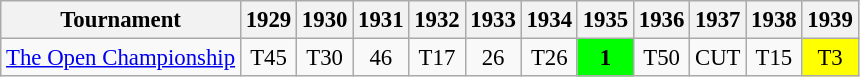<table class="wikitable" style="font-size:95%;text-align:center;">
<tr>
<th>Tournament</th>
<th>1929</th>
<th>1930</th>
<th>1931</th>
<th>1932</th>
<th>1933</th>
<th>1934</th>
<th>1935</th>
<th>1936</th>
<th>1937</th>
<th>1938</th>
<th>1939</th>
</tr>
<tr>
<td align=left><a href='#'>The Open Championship</a></td>
<td>T45</td>
<td>T30</td>
<td>46</td>
<td>T17</td>
<td>26</td>
<td>T26</td>
<td style="background:lime;"><strong>1</strong></td>
<td>T50</td>
<td>CUT</td>
<td>T15</td>
<td style="background:yellow;">T3</td>
</tr>
</table>
